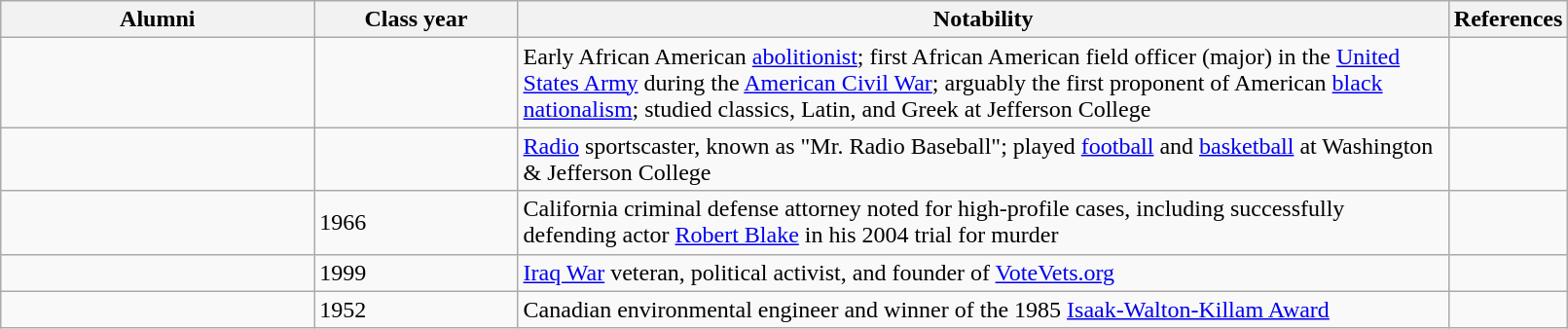<table class="wikitable sortable col2center col4center vertical-align-top" width=85%>
<tr>
<th width="20%">Alumni</th>
<th width="13%">Class year</th>
<th width="*" class="unsortable">Notability</th>
<th width="4%" class="unsortable">References</th>
</tr>
<tr>
<td></td>
<td></td>
<td>Early African American <a href='#'>abolitionist</a>; first African American field officer (major) in the <a href='#'>United States Army</a> during the <a href='#'>American Civil War</a>; arguably the first proponent of American <a href='#'>black nationalism</a>; studied classics, Latin, and Greek at Jefferson College</td>
<td></td>
</tr>
<tr>
<td></td>
<td></td>
<td><a href='#'>Radio</a> sportscaster, known as "Mr. Radio Baseball"; played <a href='#'>football</a> and <a href='#'>basketball</a> at Washington & Jefferson College</td>
<td></td>
</tr>
<tr>
<td></td>
<td>1966</td>
<td>California criminal defense attorney noted for high-profile cases, including successfully defending actor <a href='#'>Robert Blake</a> in his 2004 trial for murder</td>
<td></td>
</tr>
<tr>
<td></td>
<td>1999</td>
<td><a href='#'>Iraq War</a> veteran, political activist, and founder of <a href='#'>VoteVets.org</a></td>
<td></td>
</tr>
<tr>
<td></td>
<td>1952</td>
<td>Canadian environmental engineer and winner of the 1985 <a href='#'>Isaak-Walton-Killam Award</a></td>
<td></td>
</tr>
</table>
